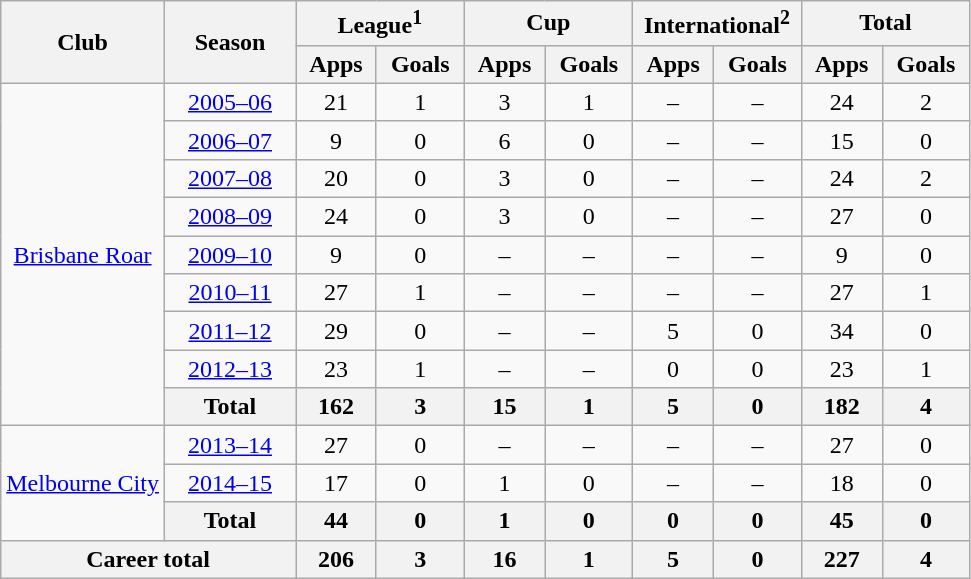<table class="wikitable" style="text-align: center;">
<tr>
<th rowspan="2">Club</th>
<th rowspan="2" width="80">Season</th>
<th colspan="2" width="105">League<sup>1</sup></th>
<th colspan="2" width="105">Cup</th>
<th colspan="2" width="105">International<sup>2</sup></th>
<th colspan="2" width="105">Total</th>
</tr>
<tr>
<th>Apps</th>
<th>Goals</th>
<th>Apps</th>
<th>Goals</th>
<th>Apps</th>
<th>Goals</th>
<th>Apps</th>
<th>Goals</th>
</tr>
<tr>
<td rowspan="9" valign="center"><a href='#'>Brisbane Roar</a></td>
<td><a href='#'>2005–06</a></td>
<td>21</td>
<td>1</td>
<td>3</td>
<td>1</td>
<td>–</td>
<td>–</td>
<td>24</td>
<td>2</td>
</tr>
<tr>
<td><a href='#'>2006–07</a></td>
<td>9</td>
<td>0</td>
<td>6</td>
<td>0</td>
<td>–</td>
<td>–</td>
<td>15</td>
<td>0</td>
</tr>
<tr>
<td><a href='#'>2007–08</a></td>
<td>20</td>
<td>0</td>
<td>3</td>
<td>0</td>
<td>–</td>
<td>–</td>
<td>24</td>
<td>2</td>
</tr>
<tr>
<td><a href='#'>2008–09</a></td>
<td>24</td>
<td>0</td>
<td>3</td>
<td>0</td>
<td>–</td>
<td>–</td>
<td>27</td>
<td>0</td>
</tr>
<tr>
<td><a href='#'>2009–10</a></td>
<td>9</td>
<td>0</td>
<td>–</td>
<td>–</td>
<td>–</td>
<td>–</td>
<td>9</td>
<td>0</td>
</tr>
<tr>
<td><a href='#'>2010–11</a></td>
<td>27</td>
<td>1</td>
<td>–</td>
<td>–</td>
<td>–</td>
<td>–</td>
<td>27</td>
<td>1</td>
</tr>
<tr>
<td><a href='#'>2011–12</a></td>
<td>29</td>
<td>0</td>
<td>–</td>
<td>–</td>
<td>5</td>
<td>0</td>
<td>34</td>
<td>0</td>
</tr>
<tr>
<td><a href='#'>2012–13</a></td>
<td>23</td>
<td>1</td>
<td>–</td>
<td>–</td>
<td>0</td>
<td>0</td>
<td>23</td>
<td>1</td>
</tr>
<tr>
<th>Total</th>
<th>162</th>
<th>3</th>
<th>15</th>
<th>1</th>
<th>5</th>
<th>0</th>
<th>182</th>
<th>4</th>
</tr>
<tr>
<td rowspan="3" valign="center"><a href='#'>Melbourne City</a></td>
<td><a href='#'>2013–14</a></td>
<td>27</td>
<td>0</td>
<td>–</td>
<td>–</td>
<td>–</td>
<td>–</td>
<td>27</td>
<td>0</td>
</tr>
<tr>
<td><a href='#'>2014–15</a></td>
<td>17</td>
<td>0</td>
<td>1</td>
<td>0</td>
<td>–</td>
<td>–</td>
<td>18</td>
<td>0</td>
</tr>
<tr>
<th>Total</th>
<th>44</th>
<th>0</th>
<th>1</th>
<th>0</th>
<th>0</th>
<th>0</th>
<th>45</th>
<th>0</th>
</tr>
<tr>
<th colspan="2">Career total</th>
<th>206</th>
<th>3</th>
<th>16</th>
<th>1</th>
<th>5</th>
<th>0</th>
<th>227</th>
<th>4</th>
</tr>
</table>
